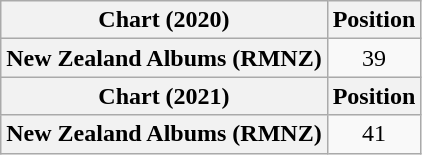<table class="wikitable sortable plainrowheaders">
<tr>
<th>Chart (2020)</th>
<th>Position</th>
</tr>
<tr>
<th scope="row">New Zealand Albums (RMNZ)</th>
<td style="text-align:center;">39</td>
</tr>
<tr>
<th>Chart (2021)</th>
<th>Position</th>
</tr>
<tr>
<th scope="row">New Zealand Albums (RMNZ)</th>
<td style="text-align:center;">41</td>
</tr>
</table>
